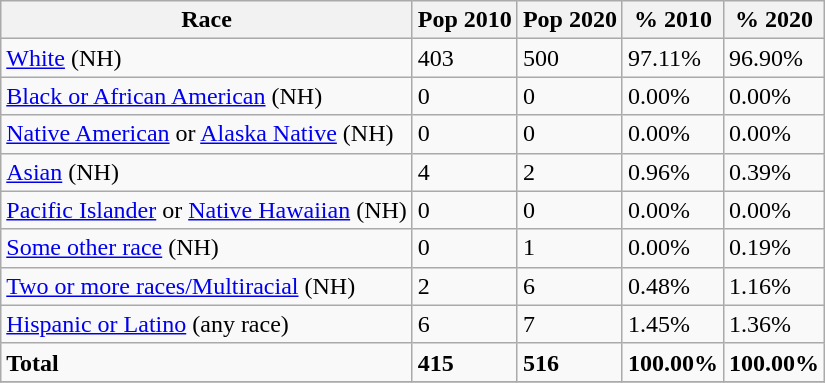<table class="wikitable">
<tr>
<th>Race</th>
<th>Pop 2010</th>
<th>Pop 2020</th>
<th>% 2010</th>
<th>% 2020</th>
</tr>
<tr>
<td><a href='#'>White</a> (NH)</td>
<td>403</td>
<td>500</td>
<td>97.11%</td>
<td>96.90%</td>
</tr>
<tr>
<td><a href='#'>Black or African American</a> (NH)</td>
<td>0</td>
<td>0</td>
<td>0.00%</td>
<td>0.00%</td>
</tr>
<tr>
<td><a href='#'>Native American</a> or <a href='#'>Alaska Native</a> (NH)</td>
<td>0</td>
<td>0</td>
<td>0.00%</td>
<td>0.00%</td>
</tr>
<tr>
<td><a href='#'>Asian</a> (NH)</td>
<td>4</td>
<td>2</td>
<td>0.96%</td>
<td>0.39%</td>
</tr>
<tr>
<td><a href='#'>Pacific Islander</a> or <a href='#'>Native Hawaiian</a> (NH)</td>
<td>0</td>
<td>0</td>
<td>0.00%</td>
<td>0.00%</td>
</tr>
<tr>
<td><a href='#'>Some other race</a> (NH)</td>
<td>0</td>
<td>1</td>
<td>0.00%</td>
<td>0.19%</td>
</tr>
<tr>
<td><a href='#'>Two or more races/Multiracial</a> (NH)</td>
<td>2</td>
<td>6</td>
<td>0.48%</td>
<td>1.16%</td>
</tr>
<tr>
<td><a href='#'>Hispanic or Latino</a> (any race)</td>
<td>6</td>
<td>7</td>
<td>1.45%</td>
<td>1.36%</td>
</tr>
<tr>
<td><strong>Total</strong></td>
<td><strong>415</strong></td>
<td><strong>516</strong></td>
<td><strong>100.00%</strong></td>
<td><strong>100.00%</strong></td>
</tr>
<tr>
</tr>
</table>
